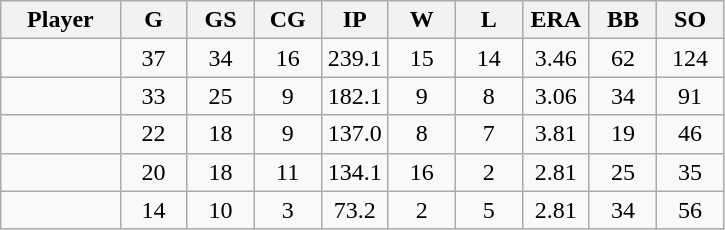<table class="wikitable sortable">
<tr>
<th bgcolor="#DDDDFF" width="16%">Player</th>
<th bgcolor="#DDDDFF" width="9%">G</th>
<th bgcolor="#DDDDFF" width="9%">GS</th>
<th bgcolor="#DDDDFF" width="9%">CG</th>
<th bgcolor="#DDDDFF" width="9%">IP</th>
<th bgcolor="#DDDDFF" width="9%">W</th>
<th bgcolor="#DDDDFF" width="9%">L</th>
<th bgcolor="#DDDDFF" width="9%">ERA</th>
<th bgcolor="#DDDDFF" width="9%">BB</th>
<th bgcolor="#DDDDFF" width="9%">SO</th>
</tr>
<tr align="center">
<td></td>
<td>37</td>
<td>34</td>
<td>16</td>
<td>239.1</td>
<td>15</td>
<td>14</td>
<td>3.46</td>
<td>62</td>
<td>124</td>
</tr>
<tr align="center">
<td></td>
<td>33</td>
<td>25</td>
<td>9</td>
<td>182.1</td>
<td>9</td>
<td>8</td>
<td>3.06</td>
<td>34</td>
<td>91</td>
</tr>
<tr align="center">
<td></td>
<td>22</td>
<td>18</td>
<td>9</td>
<td>137.0</td>
<td>8</td>
<td>7</td>
<td>3.81</td>
<td>19</td>
<td>46</td>
</tr>
<tr align="center">
<td></td>
<td>20</td>
<td>18</td>
<td>11</td>
<td>134.1</td>
<td>16</td>
<td>2</td>
<td>2.81</td>
<td>25</td>
<td>35</td>
</tr>
<tr align="center">
<td></td>
<td>14</td>
<td>10</td>
<td>3</td>
<td>73.2</td>
<td>2</td>
<td>5</td>
<td>2.81</td>
<td>34</td>
<td>56</td>
</tr>
</table>
